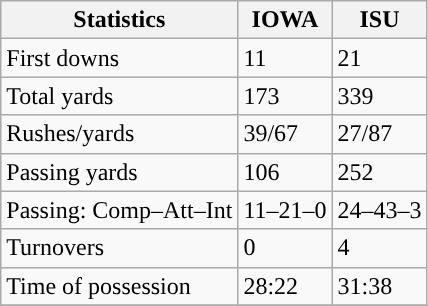<table class="wikitable" style="float: left;">
<tr>
<th>Statistics</th>
<th>IOWA</th>
<th>ISU</th>
</tr>
<tr>
<td>First downs</td>
<td>11</td>
<td>21</td>
</tr>
<tr>
<td>Total yards</td>
<td>173</td>
<td>339</td>
</tr>
<tr>
<td>Rushes/yards</td>
<td>39/67</td>
<td>27/87</td>
</tr>
<tr>
<td>Passing yards</td>
<td>106</td>
<td>252</td>
</tr>
<tr>
<td>Passing: Comp–Att–Int</td>
<td>11–21–0</td>
<td>24–43–3</td>
</tr>
<tr>
<td>Turnovers</td>
<td>0</td>
<td>4</td>
</tr>
<tr>
<td>Time of possession</td>
<td>28:22</td>
<td>31:38</td>
</tr>
<tr>
</tr>
</table>
